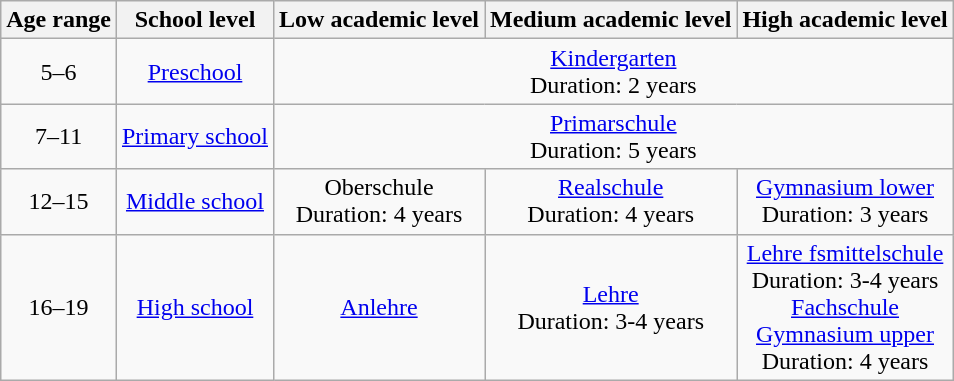<table class="wikitable" style="text-align:center">
<tr class=hintergrundfarbe6>
<th>Age range</th>
<th>School level</th>
<th>Low academic level</th>
<th>Medium academic level</th>
<th>High academic level</th>
</tr>
<tr>
<td>5–6</td>
<td><a href='#'>Preschool</a></td>
<td colspan="3"><a href='#'>Kindergarten</a><br>Duration: 2 years</td>
</tr>
<tr>
<td>7–11</td>
<td><a href='#'>Primary school</a></td>
<td colspan="3"><a href='#'>Primarschule</a><br>Duration: 5 years</td>
</tr>
<tr>
<td>12–15</td>
<td><a href='#'>Middle school</a></td>
<td>Oberschule<br>Duration: 4 years</td>
<td><a href='#'>Realschule</a><br>Duration: 4 years</td>
<td><a href='#'>Gymnasium lower</a><br>Duration: 3 years</td>
</tr>
<tr>
<td>16–19</td>
<td><a href='#'>High school</a></td>
<td><a href='#'>Anlehre</a></td>
<td><a href='#'>Lehre</a> <br>Duration: 3-4 years</td>
<td><a href='#'>Lehre


fsmittelschule</a><br>Duration: 3-4 years <br><a href='#'>Fachschule</a><br><a href='#'>Gymnasium upper</a><br>Duration: 4 years</td>
</tr>
</table>
